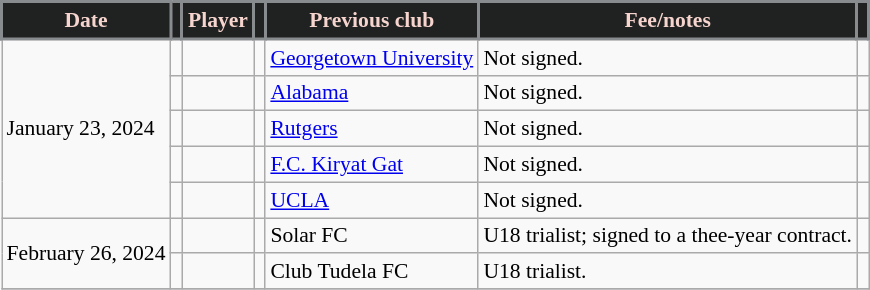<table class="wikitable sortable" style="font-size:90%;">
<tr>
<th data-sort-type="date" scope="col" style="background:#202121; color:#F7D5CF; border:2px solid #898C8F;">Date</th>
<th scope="col" style="background:#202121; color:#F7D5CF; border:2px solid #898C8F;"></th>
<th scope="col" style="background:#202121; color:#F7D5CF; border:2px solid #898C8F;">Player</th>
<th scope="col" style="background:#202121; color:#F7D5CF; border:2px solid #898C8F;"></th>
<th scope="col" style="background:#202121; color:#F7D5CF; border:2px solid #898C8F;">Previous club</th>
<th scope="col" style="background:#202121; color:#F7D5CF; border:2px solid #898C8F;">Fee/notes</th>
<th scope="col" style="background:#202121; color:#F7D5CF; border:2px solid #898C8F;"></th>
</tr>
<tr>
<td rowspan="5">January 23, 2024</td>
<td></td>
<td></td>
<td></td>
<td> <a href='#'>Georgetown University</a></td>
<td>Not signed.</td>
<td></td>
</tr>
<tr>
<td></td>
<td></td>
<td></td>
<td> <a href='#'>Alabama</a></td>
<td>Not signed.</td>
<td></td>
</tr>
<tr>
<td></td>
<td></td>
<td></td>
<td> <a href='#'>Rutgers</a></td>
<td>Not signed.</td>
<td></td>
</tr>
<tr>
<td></td>
<td></td>
<td></td>
<td> <a href='#'>F.C. Kiryat Gat</a></td>
<td>Not signed.</td>
<td></td>
</tr>
<tr>
<td></td>
<td></td>
<td></td>
<td> <a href='#'>UCLA</a></td>
<td>Not signed.</td>
<td></td>
</tr>
<tr>
<td rowspan="2">February 26, 2024</td>
<td></td>
<td></td>
<td></td>
<td> Solar FC</td>
<td>U18 trialist; signed to a thee-year contract.</td>
<td></td>
</tr>
<tr>
<td></td>
<td></td>
<td></td>
<td> Club Tudela FC</td>
<td>U18 trialist.</td>
<td></td>
</tr>
<tr>
</tr>
</table>
